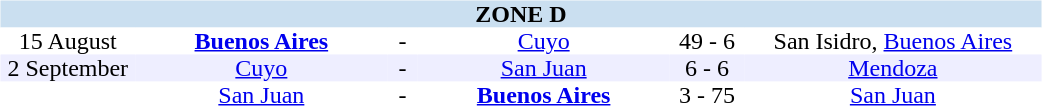<table table width=700>
<tr>
<td width=700 valign="top"><br><table border=0 cellspacing=0 cellpadding=0 style="font-size: 100%; border-collapse: collapse;" width=100%>
<tr bgcolor="#CADFF0">
<td style="font-size:100%"; align="center" colspan="6"><strong>ZONE D</strong></td>
</tr>
<tr align=center bgcolor=#FFFFFF>
<td width=90>15 August</td>
<td width=170><strong><a href='#'>Buenos Aires</a></strong></td>
<td width=20>-</td>
<td width=170><a href='#'>Cuyo</a></td>
<td width=50>49 - 6</td>
<td width=200>San Isidro, <a href='#'>Buenos Aires</a></td>
</tr>
<tr align=center bgcolor=#EEEEFF>
<td width=90>2 September</td>
<td width=170><a href='#'>Cuyo</a></td>
<td width=20>-</td>
<td width=170><a href='#'>San Juan</a></td>
<td width=50>6 - 6</td>
<td width=200><a href='#'>Mendoza</a></td>
</tr>
<tr align=center bgcolor=#FFFFFF>
<td width=90></td>
<td width=170><a href='#'>San Juan</a></td>
<td width=20>-</td>
<td width=170><strong><a href='#'>Buenos Aires</a></strong></td>
<td width=50>3 - 75</td>
<td width=200><a href='#'>San Juan</a></td>
</tr>
</table>
</td>
</tr>
</table>
